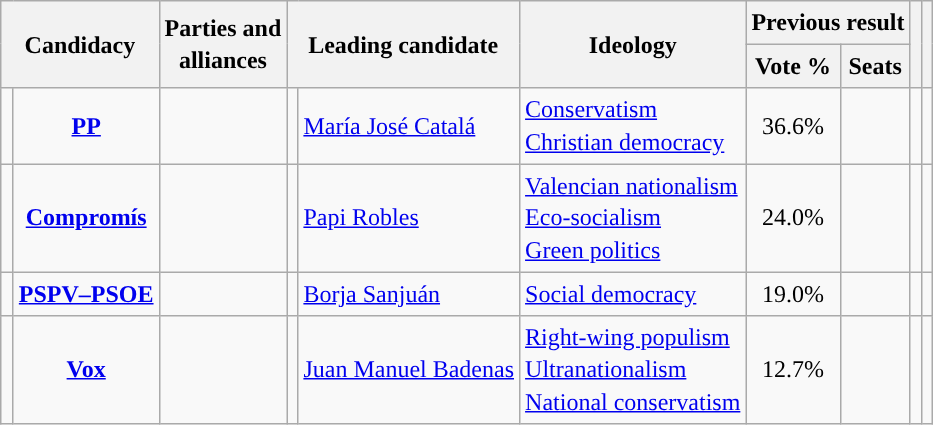<table class="wikitable" style="line-height:1.35em; text-align:left;">
<tr>
<th colspan="2" rowspan="2">Candidacy</th>
<th rowspan="2">Parties and<br>alliances</th>
<th colspan="2" rowspan="2">Leading candidate</th>
<th rowspan="2">Ideology</th>
<th colspan="2">Previous result</th>
<th rowspan="2"></th>
<th rowspan="2"></th>
</tr>
<tr>
<th>Vote %</th>
<th>Seats</th>
</tr>
<tr>
<td width="1" style="color:inherit;background:"></td>
<td align="center"><strong><a href='#'>PP</a></strong></td>
<td></td>
<td></td>
<td><a href='#'>María José Catalá</a></td>
<td><a href='#'>Conservatism</a><br><a href='#'>Christian democracy</a></td>
<td align="center">36.6%</td>
<td></td>
<td></td>
<td></td>
</tr>
<tr>
<td style="color:inherit;background:"></td>
<td align="center"><strong><a href='#'>Compromís</a></strong></td>
<td></td>
<td></td>
<td><a href='#'>Papi Robles</a></td>
<td><a href='#'>Valencian nationalism</a><br><a href='#'>Eco-socialism</a><br><a href='#'>Green politics</a></td>
<td align="center">24.0%</td>
<td></td>
<td></td>
<td><br></td>
</tr>
<tr>
<td style="color:inherit;background:"></td>
<td align="center"><strong><a href='#'>PSPV–PSOE</a></strong></td>
<td></td>
<td></td>
<td><a href='#'>Borja Sanjuán</a></td>
<td><a href='#'>Social democracy</a></td>
<td align="center">19.0%</td>
<td></td>
<td></td>
<td></td>
</tr>
<tr>
<td style="color:inherit;background:"></td>
<td align="center"><strong><a href='#'>Vox</a></strong></td>
<td></td>
<td></td>
<td><a href='#'>Juan Manuel Badenas</a></td>
<td><a href='#'>Right-wing populism</a><br><a href='#'>Ultranationalism</a><br><a href='#'>National conservatism</a></td>
<td align="center">12.7%</td>
<td></td>
<td></td>
<td></td>
</tr>
</table>
